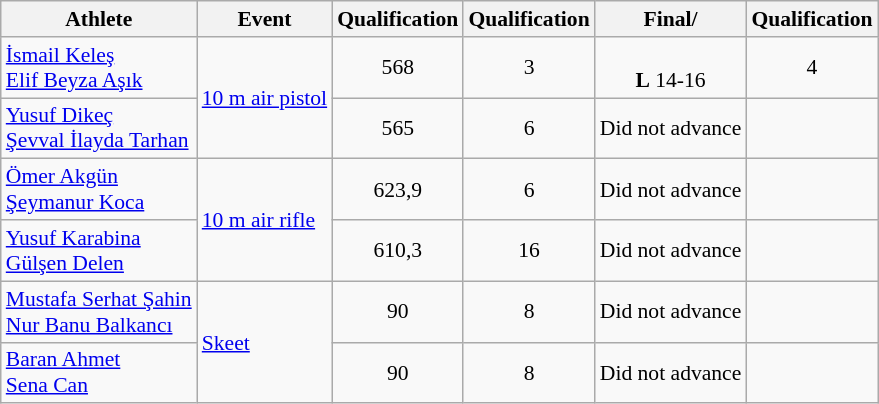<table class=wikitable style="font-size:90%; text-align:center">
<tr>
<th>Athlete</th>
<th>Event</th>
<th>Qualification</th>
<th>Qualification</th>
<th>Final/</th>
<th>Qualification</th>
</tr>
<tr>
<td align=left><a href='#'>İsmail Keleş</a><br><a href='#'>Elif Beyza Aşık</a></td>
<td align=left rowspan=2><a href='#'>10 m air pistol</a></td>
<td>568</td>
<td>3</td>
<td><br><strong>L</strong> 14-16</td>
<td>4</td>
</tr>
<tr>
<td align=left><a href='#'>Yusuf Dikeç</a><br><a href='#'>Şevval İlayda Tarhan</a></td>
<td>565</td>
<td>6</td>
<td>Did not advance</td>
<td></td>
</tr>
<tr>
<td align=left><a href='#'>Ömer Akgün</a><br><a href='#'>Şeymanur Koca</a></td>
<td align=left rowspan=2><a href='#'>10 m air rifle</a></td>
<td>623,9</td>
<td>6</td>
<td>Did not advance</td>
<td></td>
</tr>
<tr>
<td align=left><a href='#'>Yusuf Karabina</a><br><a href='#'>Gülşen Delen</a></td>
<td>610,3</td>
<td>16</td>
<td>Did not advance</td>
<td></td>
</tr>
<tr>
<td align=left><a href='#'>Mustafa Serhat Şahin</a><br><a href='#'>Nur Banu Balkancı</a></td>
<td align=left rowspan=2><a href='#'>Skeet</a></td>
<td>90</td>
<td>8</td>
<td>Did not advance</td>
<td></td>
</tr>
<tr>
<td align=left><a href='#'>Baran Ahmet</a><br><a href='#'>Sena Can</a></td>
<td>90</td>
<td>8</td>
<td>Did not advance</td>
<td></td>
</tr>
</table>
